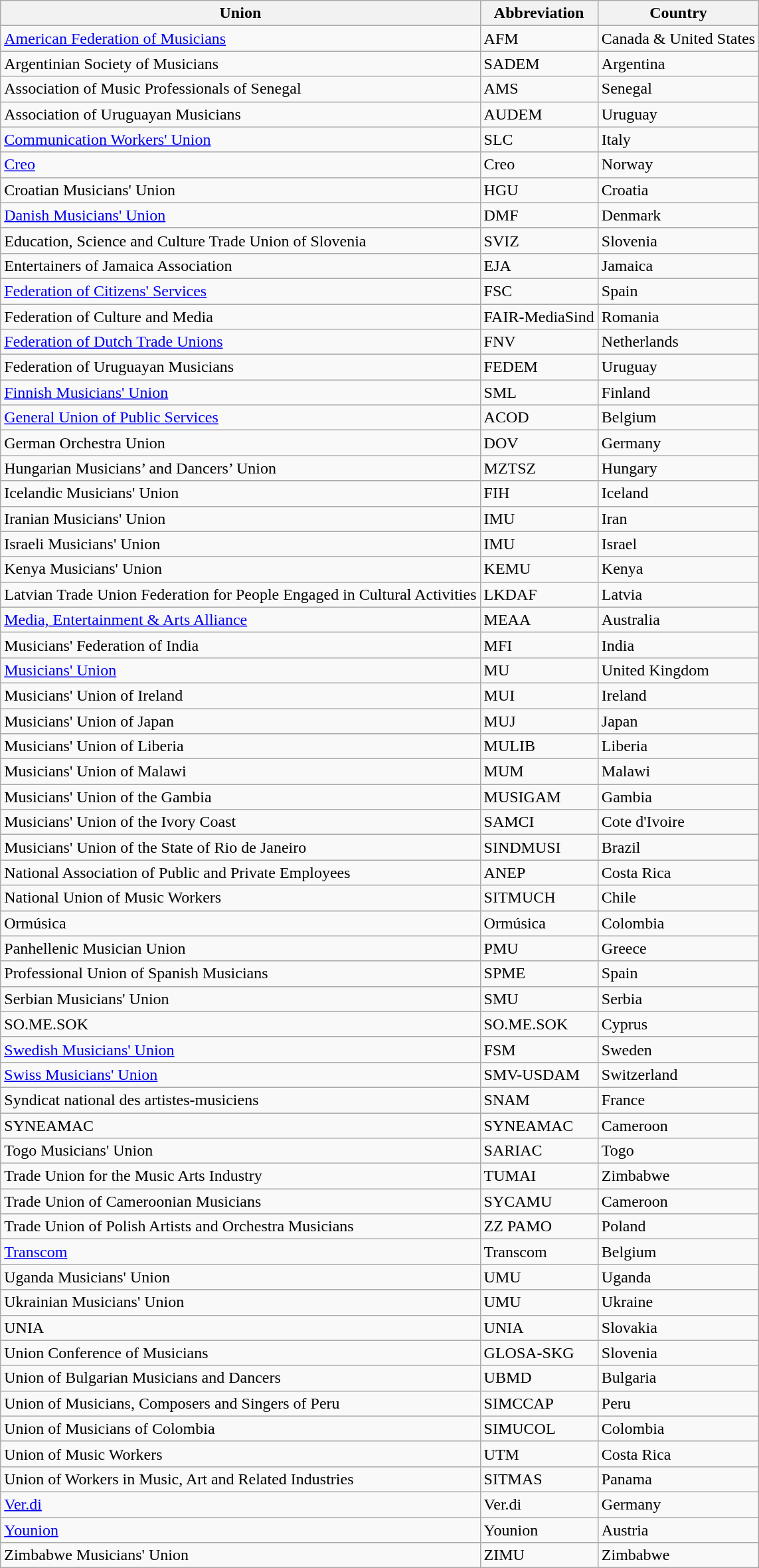<table class="wikitable sortable">
<tr>
<th>Union</th>
<th>Abbreviation</th>
<th>Country</th>
</tr>
<tr>
<td><a href='#'>American Federation of Musicians</a></td>
<td>AFM</td>
<td>Canada & United States</td>
</tr>
<tr>
<td>Argentinian Society of Musicians</td>
<td>SADEM</td>
<td>Argentina</td>
</tr>
<tr>
<td>Association of Music Professionals of Senegal</td>
<td>AMS</td>
<td>Senegal</td>
</tr>
<tr>
<td>Association of Uruguayan Musicians</td>
<td>AUDEM</td>
<td>Uruguay</td>
</tr>
<tr>
<td><a href='#'>Communication Workers' Union</a></td>
<td>SLC</td>
<td>Italy</td>
</tr>
<tr>
<td><a href='#'>Creo</a></td>
<td>Creo</td>
<td>Norway</td>
</tr>
<tr>
<td>Croatian Musicians' Union</td>
<td>HGU</td>
<td>Croatia</td>
</tr>
<tr>
<td><a href='#'>Danish Musicians' Union</a></td>
<td>DMF</td>
<td>Denmark</td>
</tr>
<tr>
<td>Education, Science and Culture Trade Union of Slovenia</td>
<td>SVIZ</td>
<td>Slovenia</td>
</tr>
<tr>
<td>Entertainers of Jamaica Association</td>
<td>EJA</td>
<td>Jamaica</td>
</tr>
<tr>
<td><a href='#'>Federation of Citizens' Services</a></td>
<td>FSC</td>
<td>Spain</td>
</tr>
<tr>
<td>Federation of Culture and Media</td>
<td>FAIR-MediaSind</td>
<td>Romania</td>
</tr>
<tr>
<td><a href='#'>Federation of Dutch Trade Unions</a></td>
<td>FNV</td>
<td>Netherlands</td>
</tr>
<tr>
<td>Federation of Uruguayan Musicians</td>
<td>FEDEM</td>
<td>Uruguay</td>
</tr>
<tr>
<td><a href='#'>Finnish Musicians' Union</a></td>
<td>SML</td>
<td>Finland</td>
</tr>
<tr>
<td><a href='#'>General Union of Public Services</a></td>
<td>ACOD</td>
<td>Belgium</td>
</tr>
<tr>
<td>German Orchestra Union</td>
<td>DOV</td>
<td>Germany</td>
</tr>
<tr>
<td>Hungarian Musicians’ and Dancers’ Union</td>
<td>MZTSZ</td>
<td>Hungary</td>
</tr>
<tr>
<td>Icelandic Musicians' Union</td>
<td>FIH</td>
<td>Iceland</td>
</tr>
<tr>
<td>Iranian Musicians' Union</td>
<td>IMU</td>
<td>Iran</td>
</tr>
<tr>
<td>Israeli Musicians' Union</td>
<td>IMU</td>
<td>Israel</td>
</tr>
<tr>
<td>Kenya Musicians' Union</td>
<td>KEMU</td>
<td>Kenya</td>
</tr>
<tr>
<td>Latvian Trade Union Federation for People Engaged in Cultural Activities</td>
<td>LKDAF</td>
<td>Latvia</td>
</tr>
<tr>
<td><a href='#'>Media, Entertainment & Arts Alliance</a></td>
<td>MEAA</td>
<td>Australia</td>
</tr>
<tr>
<td>Musicians' Federation of India</td>
<td>MFI</td>
<td>India</td>
</tr>
<tr>
<td><a href='#'>Musicians' Union</a></td>
<td>MU</td>
<td>United Kingdom</td>
</tr>
<tr>
<td>Musicians' Union of Ireland</td>
<td>MUI</td>
<td>Ireland</td>
</tr>
<tr>
<td>Musicians' Union of Japan</td>
<td>MUJ</td>
<td>Japan</td>
</tr>
<tr>
<td>Musicians' Union of Liberia</td>
<td>MULIB</td>
<td>Liberia</td>
</tr>
<tr>
<td>Musicians' Union of Malawi</td>
<td>MUM</td>
<td>Malawi</td>
</tr>
<tr>
<td>Musicians' Union of the Gambia</td>
<td>MUSIGAM</td>
<td>Gambia</td>
</tr>
<tr>
<td>Musicians' Union of the Ivory Coast</td>
<td>SAMCI</td>
<td>Cote d'Ivoire</td>
</tr>
<tr>
<td>Musicians' Union of the State of Rio de Janeiro</td>
<td>SINDMUSI</td>
<td>Brazil</td>
</tr>
<tr>
<td>National Association of Public and Private Employees</td>
<td>ANEP</td>
<td>Costa Rica</td>
</tr>
<tr>
<td>National Union of Music Workers</td>
<td>SITMUCH</td>
<td>Chile</td>
</tr>
<tr>
<td>Ormúsica</td>
<td>Ormúsica</td>
<td>Colombia</td>
</tr>
<tr>
<td>Panhellenic Musician Union</td>
<td>PMU</td>
<td>Greece</td>
</tr>
<tr>
<td>Professional Union of Spanish Musicians</td>
<td>SPME</td>
<td>Spain</td>
</tr>
<tr>
<td>Serbian Musicians' Union</td>
<td>SMU</td>
<td>Serbia</td>
</tr>
<tr>
<td>SO.ME.SOK</td>
<td>SO.ME.SOK</td>
<td>Cyprus</td>
</tr>
<tr>
<td><a href='#'>Swedish Musicians' Union</a></td>
<td>FSM</td>
<td>Sweden</td>
</tr>
<tr>
<td><a href='#'>Swiss Musicians' Union</a></td>
<td>SMV-USDAM</td>
<td>Switzerland</td>
</tr>
<tr>
<td>Syndicat national des artistes-musiciens</td>
<td>SNAM</td>
<td>France</td>
</tr>
<tr>
<td>SYNEAMAC</td>
<td>SYNEAMAC</td>
<td>Cameroon</td>
</tr>
<tr>
<td>Togo Musicians' Union</td>
<td>SARIAC</td>
<td>Togo</td>
</tr>
<tr>
<td>Trade Union for the Music Arts Industry</td>
<td>TUMAI</td>
<td>Zimbabwe</td>
</tr>
<tr>
<td>Trade Union of Cameroonian Musicians</td>
<td>SYCAMU</td>
<td>Cameroon</td>
</tr>
<tr>
<td>Trade Union of Polish Artists and Orchestra Musicians</td>
<td>ZZ PAMO</td>
<td>Poland</td>
</tr>
<tr>
<td><a href='#'>Transcom</a></td>
<td>Transcom</td>
<td>Belgium</td>
</tr>
<tr>
<td>Uganda Musicians' Union</td>
<td>UMU</td>
<td>Uganda</td>
</tr>
<tr>
<td>Ukrainian Musicians' Union</td>
<td>UMU</td>
<td>Ukraine</td>
</tr>
<tr>
<td>UNIA</td>
<td>UNIA</td>
<td>Slovakia</td>
</tr>
<tr>
<td>Union Conference of Musicians</td>
<td>GLOSA-SKG</td>
<td>Slovenia</td>
</tr>
<tr>
<td>Union of Bulgarian Musicians and Dancers</td>
<td>UBMD</td>
<td>Bulgaria</td>
</tr>
<tr>
<td>Union of Musicians, Composers and Singers of Peru</td>
<td>SIMCCAP</td>
<td>Peru</td>
</tr>
<tr>
<td>Union of Musicians of Colombia</td>
<td>SIMUCOL</td>
<td>Colombia</td>
</tr>
<tr>
<td>Union of Music Workers</td>
<td>UTM</td>
<td>Costa Rica</td>
</tr>
<tr>
<td>Union of Workers in Music, Art and Related Industries</td>
<td>SITMAS</td>
<td>Panama</td>
</tr>
<tr>
<td><a href='#'>Ver.di</a></td>
<td>Ver.di</td>
<td>Germany</td>
</tr>
<tr>
<td><a href='#'>Younion</a></td>
<td>Younion</td>
<td>Austria</td>
</tr>
<tr>
<td>Zimbabwe Musicians' Union</td>
<td>ZIMU</td>
<td>Zimbabwe</td>
</tr>
</table>
